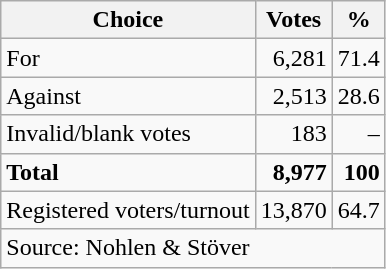<table class=wikitable style=text-align:right>
<tr>
<th>Choice</th>
<th>Votes</th>
<th>%</th>
</tr>
<tr>
<td align=left>For</td>
<td>6,281</td>
<td>71.4</td>
</tr>
<tr>
<td align=left>Against</td>
<td>2,513</td>
<td>28.6</td>
</tr>
<tr>
<td align=left>Invalid/blank votes</td>
<td>183</td>
<td>–</td>
</tr>
<tr>
<td align=left><strong>Total</strong></td>
<td><strong>8,977</strong></td>
<td><strong>100</strong></td>
</tr>
<tr>
<td align=left>Registered voters/turnout</td>
<td>13,870</td>
<td>64.7</td>
</tr>
<tr>
<td align=left colspan=3>Source: Nohlen & Stöver</td>
</tr>
</table>
